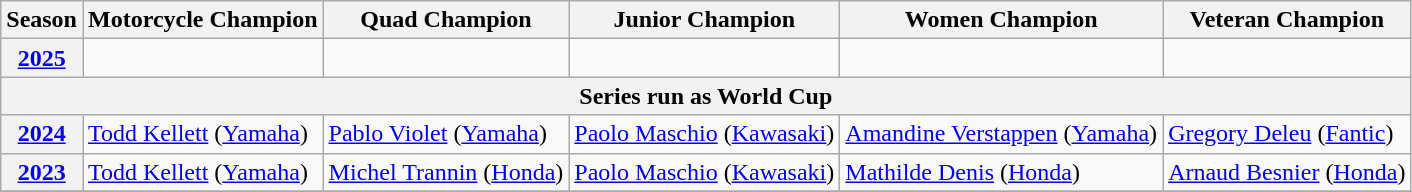<table class="wikitable">
<tr>
<th>Season</th>
<th>Motorcycle Champion</th>
<th>Quad Champion</th>
<th>Junior Champion</th>
<th>Women Champion</th>
<th>Veteran Champion</th>
</tr>
<tr>
<th><a href='#'>2025</a></th>
<td></td>
<td></td>
<td></td>
<td></td>
<td></td>
</tr>
<tr>
<th colspan="6">Series run as World Cup</th>
</tr>
<tr>
<th><a href='#'>2024</a></th>
<td> <a href='#'>Todd Kellett</a> (<a href='#'>Yamaha</a>)</td>
<td> <a href='#'>Pablo Violet</a> (<a href='#'>Yamaha</a>)</td>
<td> <a href='#'>Paolo Maschio</a> (<a href='#'>Kawasaki</a>)</td>
<td> <a href='#'>Amandine Verstappen</a> (<a href='#'>Yamaha</a>)</td>
<td> <a href='#'>Gregory Deleu</a> (<a href='#'>Fantic</a>)</td>
</tr>
<tr>
<th><a href='#'>2023</a></th>
<td> <a href='#'>Todd Kellett</a> (<a href='#'>Yamaha</a>)</td>
<td> <a href='#'>Michel Trannin</a> (<a href='#'>Honda</a>)</td>
<td> <a href='#'>Paolo Maschio</a> (<a href='#'>Kawasaki</a>)</td>
<td> <a href='#'>Mathilde Denis</a> (<a href='#'>Honda</a>)</td>
<td> <a href='#'>Arnaud Besnier</a> (<a href='#'>Honda</a>)</td>
</tr>
<tr>
</tr>
</table>
